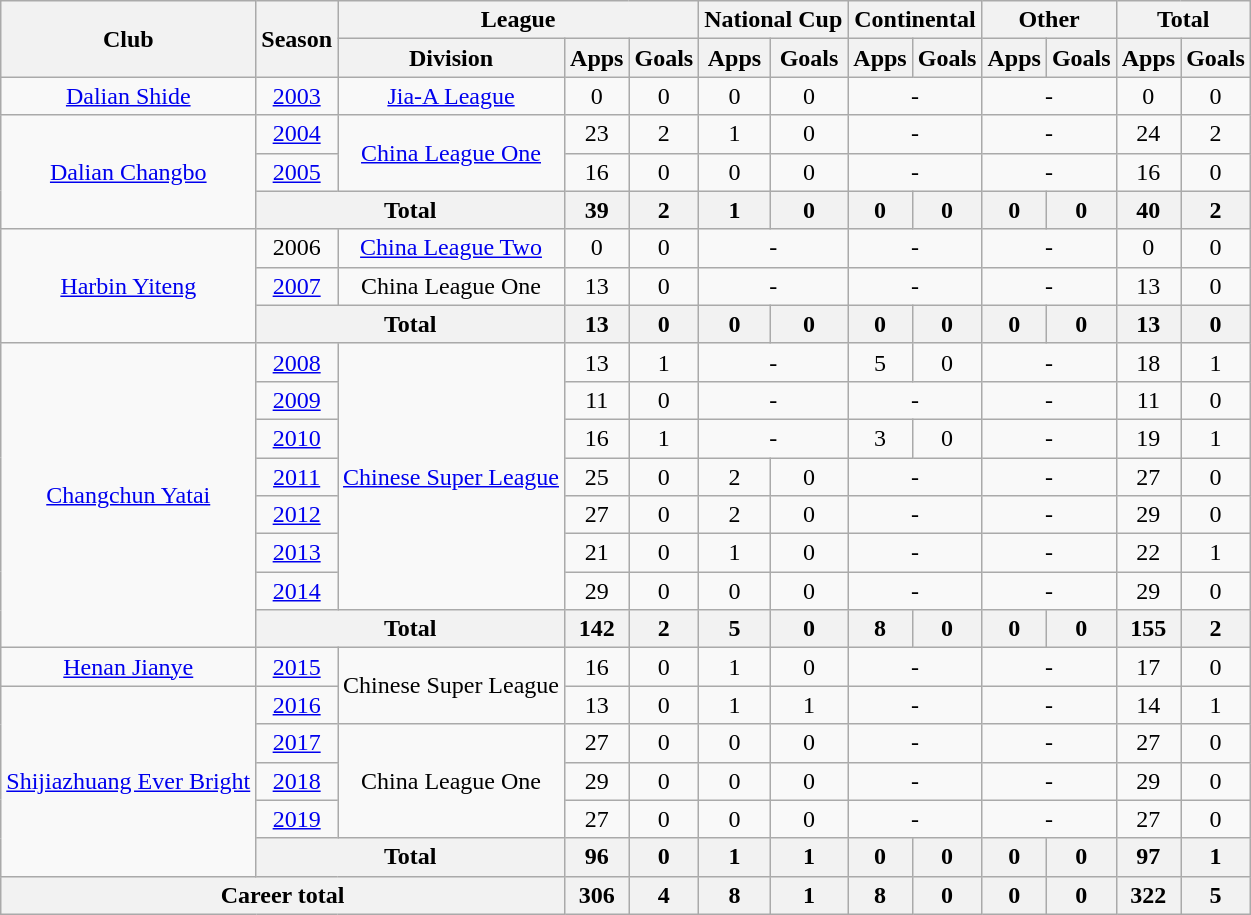<table class="wikitable" style="text-align: center">
<tr>
<th rowspan="2">Club</th>
<th rowspan="2">Season</th>
<th colspan="3">League</th>
<th colspan="2">National Cup</th>
<th colspan="2">Continental</th>
<th colspan="2">Other</th>
<th colspan="2">Total</th>
</tr>
<tr>
<th>Division</th>
<th>Apps</th>
<th>Goals</th>
<th>Apps</th>
<th>Goals</th>
<th>Apps</th>
<th>Goals</th>
<th>Apps</th>
<th>Goals</th>
<th>Apps</th>
<th>Goals</th>
</tr>
<tr>
<td><a href='#'>Dalian Shide</a></td>
<td><a href='#'>2003</a></td>
<td><a href='#'>Jia-A League</a></td>
<td>0</td>
<td>0</td>
<td>0</td>
<td>0</td>
<td colspan="2">-</td>
<td colspan="2">-</td>
<td>0</td>
<td>0</td>
</tr>
<tr>
<td rowspan=3><a href='#'>Dalian Changbo</a></td>
<td><a href='#'>2004</a></td>
<td rowspan=2><a href='#'>China League One</a></td>
<td>23</td>
<td>2</td>
<td>1</td>
<td>0</td>
<td colspan="2">-</td>
<td colspan="2">-</td>
<td>24</td>
<td>2</td>
</tr>
<tr>
<td><a href='#'>2005</a></td>
<td>16</td>
<td>0</td>
<td>0</td>
<td>0</td>
<td colspan="2">-</td>
<td colspan="2">-</td>
<td>16</td>
<td>0</td>
</tr>
<tr>
<th colspan=2>Total</th>
<th>39</th>
<th>2</th>
<th>1</th>
<th>0</th>
<th>0</th>
<th>0</th>
<th>0</th>
<th>0</th>
<th>40</th>
<th>2</th>
</tr>
<tr>
<td rowspan=3><a href='#'>Harbin Yiteng</a></td>
<td>2006</td>
<td><a href='#'>China League Two</a></td>
<td>0</td>
<td>0</td>
<td colspan="2">-</td>
<td colspan="2">-</td>
<td colspan="2">-</td>
<td>0</td>
<td>0</td>
</tr>
<tr>
<td><a href='#'>2007</a></td>
<td>China League One</td>
<td>13</td>
<td>0</td>
<td colspan="2">-</td>
<td colspan="2">-</td>
<td colspan="2">-</td>
<td>13</td>
<td>0</td>
</tr>
<tr>
<th colspan=2>Total</th>
<th>13</th>
<th>0</th>
<th>0</th>
<th>0</th>
<th>0</th>
<th>0</th>
<th>0</th>
<th>0</th>
<th>13</th>
<th>0</th>
</tr>
<tr>
<td rowspan=8><a href='#'>Changchun Yatai</a></td>
<td><a href='#'>2008</a></td>
<td rowspan=7><a href='#'>Chinese Super League</a></td>
<td>13</td>
<td>1</td>
<td colspan="2">-</td>
<td>5</td>
<td>0</td>
<td colspan="2">-</td>
<td>18</td>
<td>1</td>
</tr>
<tr>
<td><a href='#'>2009</a></td>
<td>11</td>
<td>0</td>
<td colspan="2">-</td>
<td colspan="2">-</td>
<td colspan="2">-</td>
<td>11</td>
<td>0</td>
</tr>
<tr>
<td><a href='#'>2010</a></td>
<td>16</td>
<td>1</td>
<td colspan="2">-</td>
<td>3</td>
<td>0</td>
<td colspan="2">-</td>
<td>19</td>
<td>1</td>
</tr>
<tr>
<td><a href='#'>2011</a></td>
<td>25</td>
<td>0</td>
<td>2</td>
<td>0</td>
<td colspan="2">-</td>
<td colspan="2">-</td>
<td>27</td>
<td>0</td>
</tr>
<tr>
<td><a href='#'>2012</a></td>
<td>27</td>
<td>0</td>
<td>2</td>
<td>0</td>
<td colspan="2">-</td>
<td colspan="2">-</td>
<td>29</td>
<td>0</td>
</tr>
<tr>
<td><a href='#'>2013</a></td>
<td>21</td>
<td>0</td>
<td>1</td>
<td>0</td>
<td colspan="2">-</td>
<td colspan="2">-</td>
<td>22</td>
<td>1</td>
</tr>
<tr>
<td><a href='#'>2014</a></td>
<td>29</td>
<td>0</td>
<td>0</td>
<td>0</td>
<td colspan="2">-</td>
<td colspan="2">-</td>
<td>29</td>
<td>0</td>
</tr>
<tr>
<th colspan=2>Total</th>
<th>142</th>
<th>2</th>
<th>5</th>
<th>0</th>
<th>8</th>
<th>0</th>
<th>0</th>
<th>0</th>
<th>155</th>
<th>2</th>
</tr>
<tr>
<td><a href='#'>Henan Jianye</a></td>
<td><a href='#'>2015</a></td>
<td rowspan=2>Chinese Super League</td>
<td>16</td>
<td>0</td>
<td>1</td>
<td>0</td>
<td colspan="2">-</td>
<td colspan="2">-</td>
<td>17</td>
<td>0</td>
</tr>
<tr>
<td rowspan=5><a href='#'>Shijiazhuang Ever Bright</a></td>
<td><a href='#'>2016</a></td>
<td>13</td>
<td>0</td>
<td>1</td>
<td>1</td>
<td colspan="2">-</td>
<td colspan="2">-</td>
<td>14</td>
<td>1</td>
</tr>
<tr>
<td><a href='#'>2017</a></td>
<td rowspan=3>China League One</td>
<td>27</td>
<td>0</td>
<td>0</td>
<td>0</td>
<td colspan="2">-</td>
<td colspan="2">-</td>
<td>27</td>
<td>0</td>
</tr>
<tr>
<td><a href='#'>2018</a></td>
<td>29</td>
<td>0</td>
<td>0</td>
<td>0</td>
<td colspan="2">-</td>
<td colspan="2">-</td>
<td>29</td>
<td>0</td>
</tr>
<tr>
<td><a href='#'>2019</a></td>
<td>27</td>
<td>0</td>
<td>0</td>
<td>0</td>
<td colspan="2">-</td>
<td colspan="2">-</td>
<td>27</td>
<td>0</td>
</tr>
<tr>
<th colspan=2>Total</th>
<th>96</th>
<th>0</th>
<th>1</th>
<th>1</th>
<th>0</th>
<th>0</th>
<th>0</th>
<th>0</th>
<th>97</th>
<th>1</th>
</tr>
<tr>
<th colspan=3>Career total</th>
<th>306</th>
<th>4</th>
<th>8</th>
<th>1</th>
<th>8</th>
<th>0</th>
<th>0</th>
<th>0</th>
<th>322</th>
<th>5</th>
</tr>
</table>
